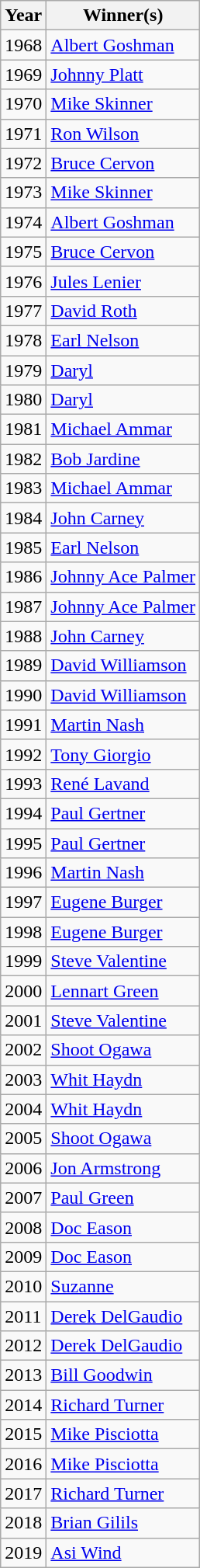<table class="wikitable sortable">
<tr>
<th>Year</th>
<th>Winner(s)</th>
</tr>
<tr>
<td>1968</td>
<td><a href='#'>Albert Goshman</a></td>
</tr>
<tr>
<td>1969</td>
<td><a href='#'>Johnny Platt</a></td>
</tr>
<tr>
<td>1970</td>
<td><a href='#'>Mike Skinner</a></td>
</tr>
<tr>
<td>1971</td>
<td><a href='#'>Ron Wilson</a></td>
</tr>
<tr>
<td>1972</td>
<td><a href='#'>Bruce Cervon</a></td>
</tr>
<tr>
<td>1973</td>
<td><a href='#'>Mike Skinner</a></td>
</tr>
<tr>
<td>1974</td>
<td><a href='#'>Albert Goshman</a></td>
</tr>
<tr>
<td>1975</td>
<td><a href='#'>Bruce Cervon</a></td>
</tr>
<tr>
<td>1976</td>
<td><a href='#'>Jules Lenier</a></td>
</tr>
<tr>
<td>1977</td>
<td><a href='#'>David Roth</a></td>
</tr>
<tr>
<td>1978</td>
<td><a href='#'>Earl Nelson</a></td>
</tr>
<tr>
<td>1979</td>
<td><a href='#'>Daryl</a></td>
</tr>
<tr>
<td>1980</td>
<td><a href='#'>Daryl</a></td>
</tr>
<tr>
<td>1981</td>
<td><a href='#'>Michael Ammar</a></td>
</tr>
<tr>
<td>1982</td>
<td><a href='#'>Bob Jardine</a></td>
</tr>
<tr>
<td>1983</td>
<td><a href='#'>Michael Ammar</a></td>
</tr>
<tr>
<td>1984</td>
<td><a href='#'>John Carney</a></td>
</tr>
<tr>
<td>1985</td>
<td><a href='#'>Earl Nelson</a></td>
</tr>
<tr>
<td>1986</td>
<td><a href='#'>Johnny Ace Palmer</a></td>
</tr>
<tr>
<td>1987</td>
<td><a href='#'>Johnny Ace Palmer</a></td>
</tr>
<tr>
<td>1988</td>
<td><a href='#'>John Carney</a></td>
</tr>
<tr>
<td>1989</td>
<td><a href='#'>David Williamson</a></td>
</tr>
<tr>
<td>1990</td>
<td><a href='#'>David Williamson</a></td>
</tr>
<tr>
<td>1991</td>
<td><a href='#'>Martin Nash</a></td>
</tr>
<tr>
<td>1992</td>
<td><a href='#'>Tony Giorgio</a></td>
</tr>
<tr>
<td>1993</td>
<td><a href='#'>René Lavand</a></td>
</tr>
<tr>
<td>1994</td>
<td><a href='#'>Paul Gertner</a></td>
</tr>
<tr>
<td>1995</td>
<td><a href='#'>Paul Gertner</a></td>
</tr>
<tr>
<td>1996</td>
<td><a href='#'>Martin Nash</a></td>
</tr>
<tr>
<td>1997</td>
<td><a href='#'>Eugene Burger</a></td>
</tr>
<tr>
<td>1998</td>
<td><a href='#'>Eugene Burger</a></td>
</tr>
<tr>
<td>1999</td>
<td><a href='#'>Steve Valentine</a></td>
</tr>
<tr>
<td>2000</td>
<td><a href='#'>Lennart Green</a></td>
</tr>
<tr>
<td>2001</td>
<td><a href='#'>Steve Valentine</a></td>
</tr>
<tr>
<td>2002</td>
<td><a href='#'>Shoot Ogawa</a></td>
</tr>
<tr>
<td>2003</td>
<td><a href='#'>Whit Haydn</a></td>
</tr>
<tr>
<td>2004</td>
<td><a href='#'>Whit Haydn</a></td>
</tr>
<tr>
<td>2005</td>
<td><a href='#'>Shoot Ogawa</a></td>
</tr>
<tr>
<td>2006</td>
<td><a href='#'>Jon Armstrong</a></td>
</tr>
<tr>
<td>2007</td>
<td><a href='#'>Paul Green</a></td>
</tr>
<tr>
<td>2008</td>
<td><a href='#'>Doc Eason</a></td>
</tr>
<tr>
<td>2009</td>
<td><a href='#'>Doc Eason</a></td>
</tr>
<tr>
<td>2010</td>
<td><a href='#'>Suzanne</a></td>
</tr>
<tr>
<td>2011</td>
<td><a href='#'>Derek DelGaudio</a></td>
</tr>
<tr>
<td>2012</td>
<td><a href='#'>Derek DelGaudio</a></td>
</tr>
<tr>
<td>2013</td>
<td><a href='#'>Bill Goodwin</a></td>
</tr>
<tr>
<td>2014</td>
<td><a href='#'>Richard Turner</a></td>
</tr>
<tr>
<td>2015</td>
<td><a href='#'>Mike Pisciotta</a></td>
</tr>
<tr>
<td>2016</td>
<td><a href='#'>Mike Pisciotta</a></td>
</tr>
<tr>
<td>2017</td>
<td><a href='#'>Richard Turner</a></td>
</tr>
<tr>
<td>2018</td>
<td><a href='#'>Brian Gilils</a></td>
</tr>
<tr>
<td>2019</td>
<td><a href='#'>Asi Wind</a></td>
</tr>
</table>
